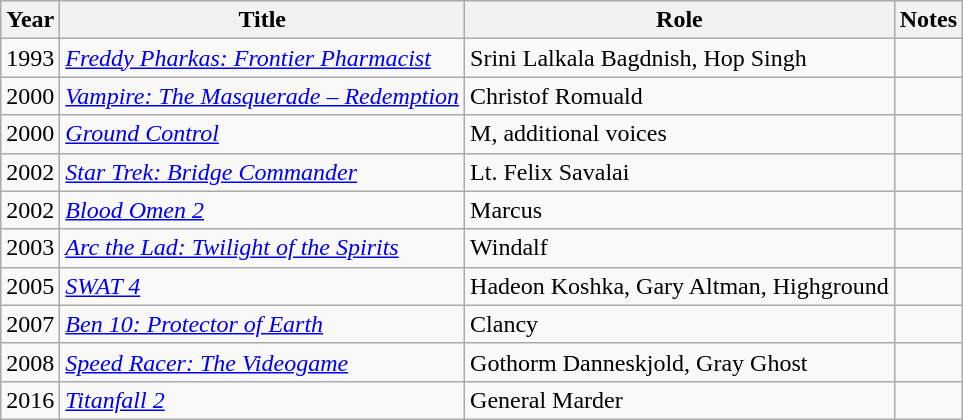<table class="wikitable sortable">
<tr>
<th>Year</th>
<th>Title</th>
<th>Role</th>
<th>Notes</th>
</tr>
<tr>
<td>1993</td>
<td><em><a href='#'>Freddy Pharkas: Frontier Pharmacist</a></em></td>
<td>Srini Lalkala Bagdnish, Hop Singh</td>
<td></td>
</tr>
<tr>
<td>2000</td>
<td><em><a href='#'>Vampire: The Masquerade – Redemption</a></em></td>
<td>Christof Romuald</td>
<td></td>
</tr>
<tr>
<td>2000</td>
<td><em><a href='#'>Ground Control</a></em></td>
<td>M, additional voices</td>
<td></td>
</tr>
<tr>
<td>2002</td>
<td><em><a href='#'>Star Trek: Bridge Commander</a></em></td>
<td>Lt. Felix Savalai</td>
<td></td>
</tr>
<tr>
<td>2002</td>
<td><em><a href='#'>Blood Omen 2</a></em></td>
<td>Marcus</td>
<td></td>
</tr>
<tr>
<td>2003</td>
<td><em><a href='#'>Arc the Lad: Twilight of the Spirits</a></em></td>
<td>Windalf</td>
<td></td>
</tr>
<tr>
<td>2005</td>
<td><em><a href='#'>SWAT 4</a></em></td>
<td>Hadeon Koshka, Gary Altman, Highground</td>
<td></td>
</tr>
<tr>
<td>2007</td>
<td><em><a href='#'>Ben 10: Protector of Earth</a></em></td>
<td>Clancy</td>
<td></td>
</tr>
<tr>
<td>2008</td>
<td><em><a href='#'>Speed Racer: The Videogame</a></em></td>
<td>Gothorm Danneskjold, Gray Ghost</td>
<td></td>
</tr>
<tr>
<td>2016</td>
<td><em><a href='#'>Titanfall 2</a></em></td>
<td>General Marder</td>
<td></td>
</tr>
</table>
